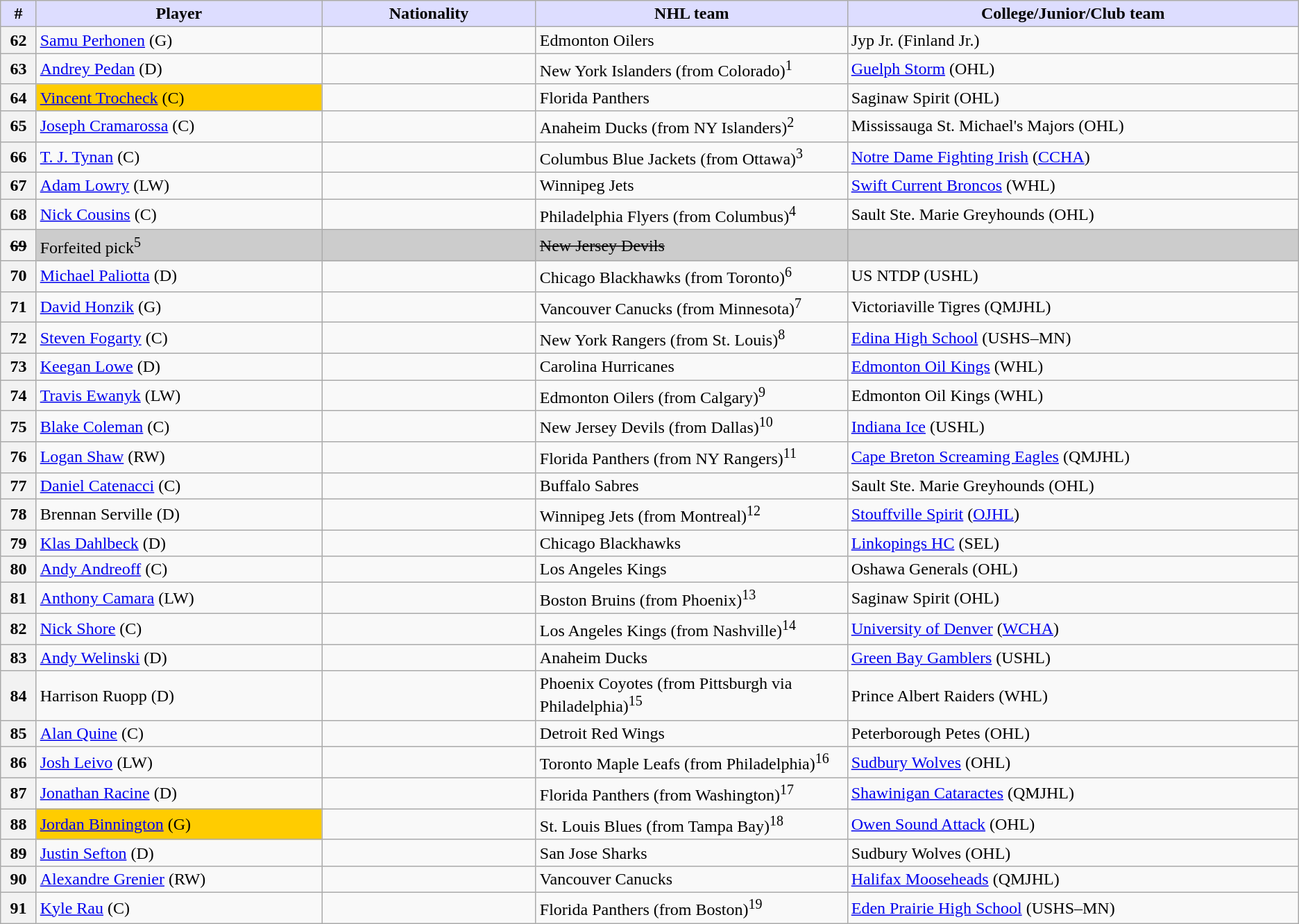<table class="wikitable">
<tr>
<th style="background:#ddf; width:2.75%;">#</th>
<th style="background:#ddf; width:22.0%;">Player</th>
<th style="background:#ddf; width:16.5%;">Nationality</th>
<th style="background:#ddf; width:24.0%;">NHL team</th>
<th style="background:#ddf; width:100.0%;">College/Junior/Club team</th>
</tr>
<tr>
<th>62</th>
<td><a href='#'>Samu Perhonen</a> (G)</td>
<td></td>
<td>Edmonton Oilers</td>
<td>Jyp Jr. (Finland Jr.)</td>
</tr>
<tr>
<th>63</th>
<td><a href='#'>Andrey Pedan</a> (D)</td>
<td></td>
<td>New York Islanders (from Colorado)<sup>1</sup></td>
<td><a href='#'>Guelph Storm</a> (OHL)</td>
</tr>
<tr>
<th>64</th>
<td bgcolor="#FFCC00"><a href='#'>Vincent Trocheck</a> (C)</td>
<td></td>
<td>Florida Panthers</td>
<td>Saginaw Spirit (OHL)</td>
</tr>
<tr>
<th>65</th>
<td><a href='#'>Joseph Cramarossa</a> (C)</td>
<td></td>
<td>Anaheim Ducks (from NY Islanders)<sup>2</sup></td>
<td>Mississauga St. Michael's Majors (OHL)</td>
</tr>
<tr>
<th>66</th>
<td><a href='#'>T. J. Tynan</a> (C)</td>
<td></td>
<td>Columbus Blue Jackets (from Ottawa)<sup>3</sup></td>
<td><a href='#'>Notre Dame Fighting Irish</a> (<a href='#'>CCHA</a>)</td>
</tr>
<tr>
<th>67</th>
<td><a href='#'>Adam Lowry</a> (LW)</td>
<td></td>
<td>Winnipeg Jets</td>
<td><a href='#'>Swift Current Broncos</a> (WHL)</td>
</tr>
<tr>
<th>68</th>
<td><a href='#'>Nick Cousins</a> (C)</td>
<td></td>
<td>Philadelphia Flyers (from Columbus)<sup>4</sup></td>
<td>Sault Ste. Marie Greyhounds (OHL)</td>
</tr>
<tr style="background:#ccc;">
<th><s>69</s></th>
<td>Forfeited pick<sup>5</sup></td>
<td style="background:#ccc;"></td>
<td><s>New Jersey Devils</s></td>
<td style="background:#ccc;"></td>
</tr>
<tr>
<th>70</th>
<td><a href='#'>Michael Paliotta</a> (D)</td>
<td></td>
<td>Chicago Blackhawks (from Toronto)<sup>6</sup></td>
<td>US NTDP (USHL)</td>
</tr>
<tr>
<th>71</th>
<td><a href='#'>David Honzik</a> (G)</td>
<td></td>
<td>Vancouver Canucks (from Minnesota)<sup>7</sup></td>
<td>Victoriaville Tigres (QMJHL)</td>
</tr>
<tr>
<th>72</th>
<td><a href='#'>Steven Fogarty</a> (C)</td>
<td></td>
<td>New York Rangers (from St. Louis)<sup>8</sup></td>
<td><a href='#'>Edina High School</a> (USHS–MN)</td>
</tr>
<tr>
<th>73</th>
<td><a href='#'>Keegan Lowe</a> (D)</td>
<td></td>
<td>Carolina Hurricanes</td>
<td><a href='#'>Edmonton Oil Kings</a> (WHL)</td>
</tr>
<tr>
<th>74</th>
<td><a href='#'>Travis Ewanyk</a> (LW)</td>
<td></td>
<td>Edmonton Oilers (from Calgary)<sup>9</sup></td>
<td>Edmonton Oil Kings (WHL)</td>
</tr>
<tr>
<th>75</th>
<td><a href='#'>Blake Coleman</a> (C)</td>
<td></td>
<td>New Jersey Devils (from Dallas)<sup>10</sup></td>
<td><a href='#'>Indiana Ice</a> (USHL)</td>
</tr>
<tr>
<th>76</th>
<td><a href='#'>Logan Shaw</a> (RW)</td>
<td></td>
<td>Florida Panthers (from NY Rangers)<sup>11</sup></td>
<td><a href='#'>Cape Breton Screaming Eagles</a> (QMJHL)</td>
</tr>
<tr>
<th>77</th>
<td><a href='#'>Daniel Catenacci</a> (C)</td>
<td></td>
<td>Buffalo Sabres</td>
<td>Sault Ste. Marie Greyhounds (OHL)</td>
</tr>
<tr>
<th>78</th>
<td>Brennan Serville (D)</td>
<td></td>
<td>Winnipeg Jets (from Montreal)<sup>12</sup></td>
<td><a href='#'>Stouffville Spirit</a> (<a href='#'>OJHL</a>)</td>
</tr>
<tr>
<th>79</th>
<td><a href='#'>Klas Dahlbeck</a> (D)</td>
<td></td>
<td>Chicago Blackhawks</td>
<td><a href='#'>Linkopings HC</a> (SEL)</td>
</tr>
<tr>
<th>80</th>
<td><a href='#'>Andy Andreoff</a> (C)</td>
<td></td>
<td>Los Angeles Kings</td>
<td>Oshawa Generals (OHL)</td>
</tr>
<tr>
<th>81</th>
<td><a href='#'>Anthony Camara</a> (LW)</td>
<td></td>
<td>Boston Bruins (from Phoenix)<sup>13</sup></td>
<td>Saginaw Spirit (OHL)</td>
</tr>
<tr>
<th>82</th>
<td><a href='#'>Nick Shore</a> (C)</td>
<td></td>
<td>Los Angeles Kings (from Nashville)<sup>14</sup></td>
<td><a href='#'>University of Denver</a> (<a href='#'>WCHA</a>)</td>
</tr>
<tr>
<th>83</th>
<td><a href='#'>Andy Welinski</a> (D)</td>
<td></td>
<td>Anaheim Ducks</td>
<td><a href='#'>Green Bay Gamblers</a> (USHL)</td>
</tr>
<tr>
<th>84</th>
<td>Harrison Ruopp (D)</td>
<td></td>
<td>Phoenix Coyotes (from Pittsburgh via Philadelphia)<sup>15</sup></td>
<td>Prince Albert Raiders (WHL)</td>
</tr>
<tr>
<th>85</th>
<td><a href='#'>Alan Quine</a> (C)</td>
<td></td>
<td>Detroit Red Wings</td>
<td>Peterborough Petes (OHL)</td>
</tr>
<tr>
<th>86</th>
<td><a href='#'>Josh Leivo</a> (LW)</td>
<td></td>
<td>Toronto Maple Leafs (from Philadelphia)<sup>16</sup></td>
<td><a href='#'>Sudbury Wolves</a> (OHL)</td>
</tr>
<tr>
<th>87</th>
<td><a href='#'>Jonathan Racine</a> (D)</td>
<td></td>
<td>Florida Panthers (from Washington)<sup>17</sup></td>
<td><a href='#'>Shawinigan Cataractes</a> (QMJHL)</td>
</tr>
<tr>
<th>88</th>
<td bgcolor="#FFCC00"><a href='#'>Jordan Binnington</a> (G)</td>
<td></td>
<td>St. Louis Blues (from Tampa Bay)<sup>18</sup></td>
<td><a href='#'>Owen Sound Attack</a> (OHL)</td>
</tr>
<tr>
<th>89</th>
<td><a href='#'>Justin Sefton</a> (D)</td>
<td></td>
<td>San Jose Sharks</td>
<td>Sudbury Wolves (OHL)</td>
</tr>
<tr>
<th>90</th>
<td><a href='#'>Alexandre Grenier</a> (RW)</td>
<td></td>
<td>Vancouver Canucks</td>
<td><a href='#'>Halifax Mooseheads</a> (QMJHL)</td>
</tr>
<tr>
<th>91</th>
<td><a href='#'>Kyle Rau</a> (C)</td>
<td></td>
<td>Florida Panthers (from Boston)<sup>19</sup></td>
<td><a href='#'>Eden Prairie High School</a> (USHS–MN)</td>
</tr>
</table>
